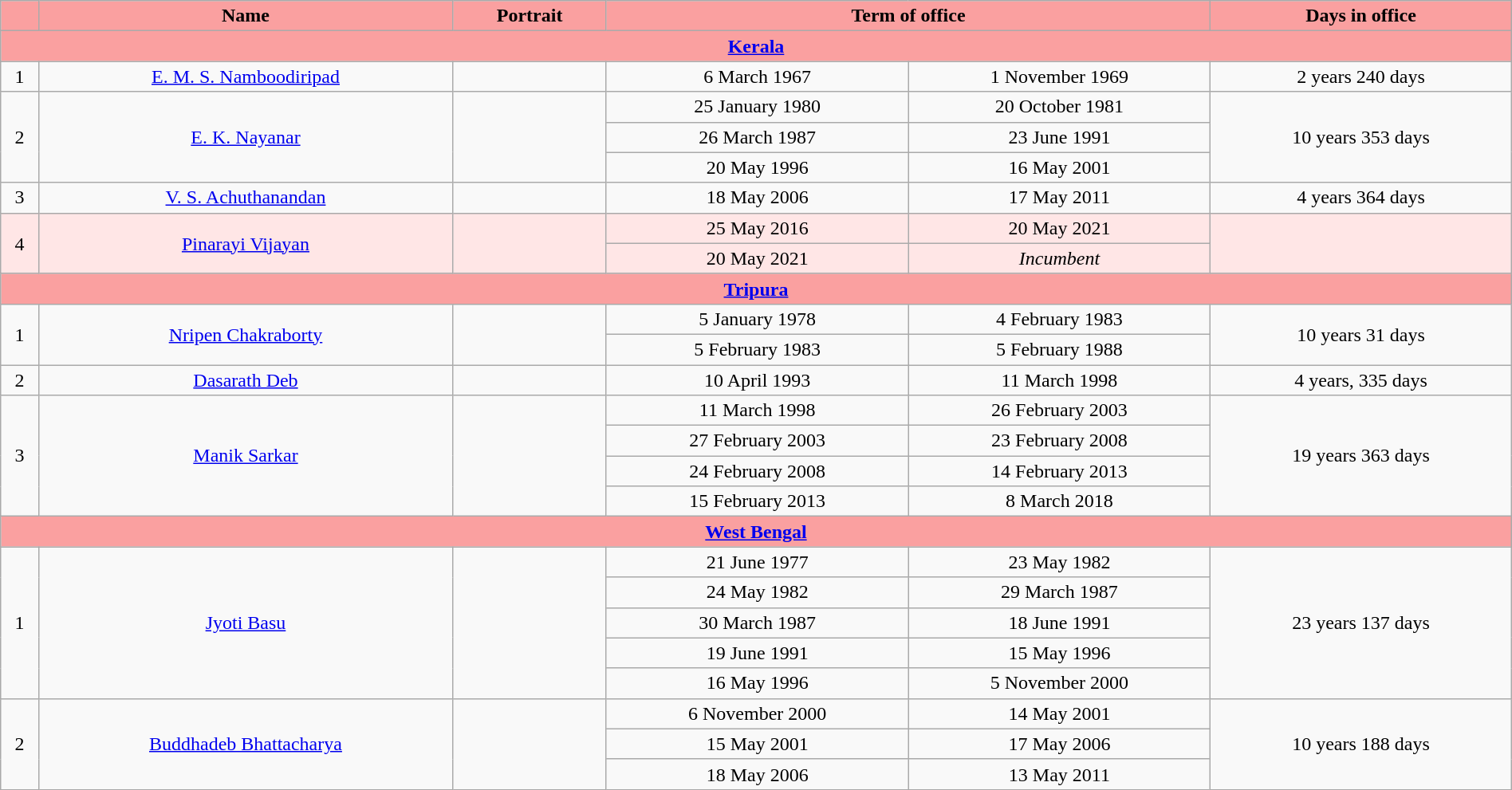<table class="wikitable" style="text-align:center" width="100%">
<tr>
<th style="background:#FAA0A0"></th>
<th style="background:#FAA0A0">Name</th>
<th style="background:#FAA0A0">Portrait</th>
<th colspan="2" style="background:#FAA0A0">Term of office</th>
<th style="background:#FAA0A0">Days in office</th>
</tr>
<tr>
<th colspan="6" style="background:#FAA0A0"><a href='#'>Kerala</a></th>
</tr>
<tr>
<td>1</td>
<td><a href='#'>E. M. S. Namboodiripad</a></td>
<td></td>
<td>6 March 1967</td>
<td>1 November 1969</td>
<td>2 years 240 days</td>
</tr>
<tr>
<td rowspan="3">2</td>
<td rowspan="3"><a href='#'>E. K. Nayanar</a></td>
<td rowspan="3"></td>
<td>25 January 1980</td>
<td>20 October 1981</td>
<td rowspan="3">10 years 353 days</td>
</tr>
<tr>
<td>26 March 1987</td>
<td>23 June 1991</td>
</tr>
<tr>
<td>20 May 1996</td>
<td>16 May 2001</td>
</tr>
<tr>
<td>3</td>
<td><a href='#'>V. S. Achuthanandan</a></td>
<td></td>
<td>18 May 2006</td>
<td>17 May 2011</td>
<td>4 years 364 days</td>
</tr>
<tr scope="row"  style="text-align:center; background:#ffe6e6;">
<td rowspan="2">4</td>
<td rowspan="2"><a href='#'>Pinarayi Vijayan</a></td>
<td rowspan="2"></td>
<td>25 May 2016</td>
<td>20 May 2021</td>
<td rowspan=2></td>
</tr>
<tr scope="row"  style="text-align:center; background:#ffe6e6;">
<td>20 May 2021</td>
<td><em>Incumbent</em></td>
</tr>
<tr>
<th colspan="6" style="background:#FAA0A0"><a href='#'>Tripura</a></th>
</tr>
<tr>
<td rowspan="2">1</td>
<td rowspan="2"><a href='#'>Nripen Chakraborty</a></td>
<td rowspan="2"></td>
<td>5 January 1978</td>
<td>4 February 1983</td>
<td rowspan="2">10 years 31 days</td>
</tr>
<tr>
<td>5 February 1983</td>
<td>5 February 1988</td>
</tr>
<tr>
<td>2</td>
<td><a href='#'>Dasarath Deb</a></td>
<td></td>
<td>10 April 1993</td>
<td>11 March 1998</td>
<td>4 years, 335 days</td>
</tr>
<tr>
<td rowspan="4">3</td>
<td rowspan="4"><a href='#'>Manik Sarkar</a></td>
<td rowspan="4"></td>
<td>11 March 1998</td>
<td>26 February 2003</td>
<td rowspan="4">19 years 363 days</td>
</tr>
<tr>
<td>27 February 2003</td>
<td>23 February 2008</td>
</tr>
<tr>
<td>24 February 2008</td>
<td>14 February 2013</td>
</tr>
<tr>
<td>15 February 2013</td>
<td>8 March 2018</td>
</tr>
<tr>
<th colspan="6" style="background:#FAA0A0"><a href='#'>West Bengal</a></th>
</tr>
<tr>
<td rowspan="5">1</td>
<td rowspan="5"><a href='#'>Jyoti Basu</a></td>
<td rowspan="5"></td>
<td>21 June 1977</td>
<td>23 May 1982</td>
<td rowspan="5">23 years 137 days</td>
</tr>
<tr>
<td>24 May 1982</td>
<td>29 March 1987</td>
</tr>
<tr>
<td>30 March 1987</td>
<td>18 June 1991</td>
</tr>
<tr>
<td>19 June 1991</td>
<td>15 May 1996</td>
</tr>
<tr>
<td>16 May 1996</td>
<td>5 November 2000</td>
</tr>
<tr>
<td rowspan="3">2</td>
<td rowspan="3"><a href='#'>Buddhadeb Bhattacharya</a></td>
<td rowspan="3"></td>
<td>6 November 2000</td>
<td>14 May 2001</td>
<td rowspan="3">10 years 188 days</td>
</tr>
<tr>
<td>15 May 2001</td>
<td>17 May 2006</td>
</tr>
<tr>
<td>18 May 2006</td>
<td>13 May 2011</td>
</tr>
</table>
